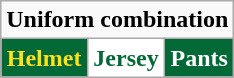<table class="wikitable"  style="display: inline-table;">
<tr>
<td align="center" Colspan="3"><strong>Uniform combination</strong></td>
</tr>
<tr align="center">
<td style="background:#036936; color:#fee11a"><strong>Helmet</strong></td>
<td style="background:white; color:#036936"><strong>Jersey</strong></td>
<td style="background:#036936; color:white"><strong>Pants</strong></td>
</tr>
</table>
